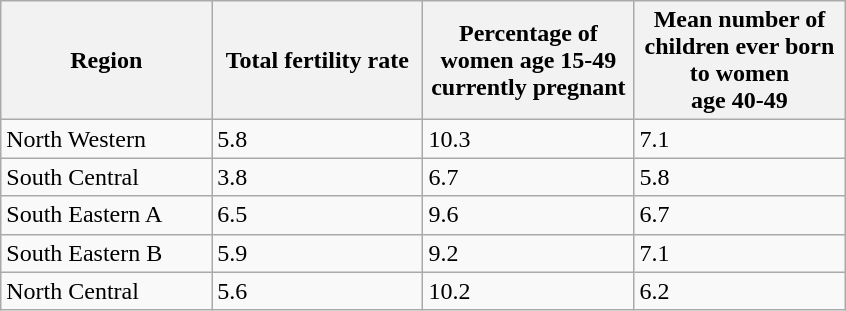<table class="wikitable sortable">
<tr>
<th style="width:100pt;">Region</th>
<th style="width:100pt;">Total fertility rate</th>
<th style="width:100pt;">Percentage of women age 15-49 currently pregnant</th>
<th style="width:100pt;">Mean number of children ever born to women<br>age 40-49</th>
</tr>
<tr>
<td>North Western</td>
<td>5.8</td>
<td>10.3</td>
<td>7.1</td>
</tr>
<tr>
<td>South Central</td>
<td>3.8</td>
<td>6.7</td>
<td>5.8</td>
</tr>
<tr>
<td>South Eastern A</td>
<td>6.5</td>
<td>9.6</td>
<td>6.7</td>
</tr>
<tr>
<td>South Eastern B</td>
<td>5.9</td>
<td>9.2</td>
<td>7.1</td>
</tr>
<tr>
<td>North Central</td>
<td>5.6</td>
<td>10.2</td>
<td>6.2</td>
</tr>
</table>
